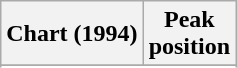<table class="wikitable sortable plainrowheaders" style="text-align:center">
<tr>
<th scope="col">Chart (1994)</th>
<th scope="col">Peak<br>position</th>
</tr>
<tr>
</tr>
<tr>
</tr>
<tr>
</tr>
</table>
